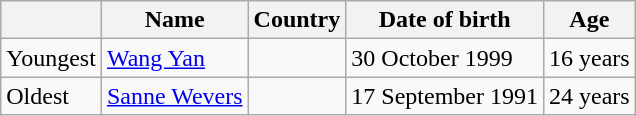<table class="wikitable">
<tr>
<th></th>
<th>Name</th>
<th>Country</th>
<th>Date of birth</th>
<th>Age</th>
</tr>
<tr>
<td>Youngest</td>
<td><a href='#'>Wang Yan</a></td>
<td></td>
<td>30 October 1999</td>
<td>16 years</td>
</tr>
<tr>
<td>Oldest</td>
<td><a href='#'>Sanne Wevers</a></td>
<td></td>
<td>17 September 1991</td>
<td>24 years</td>
</tr>
</table>
